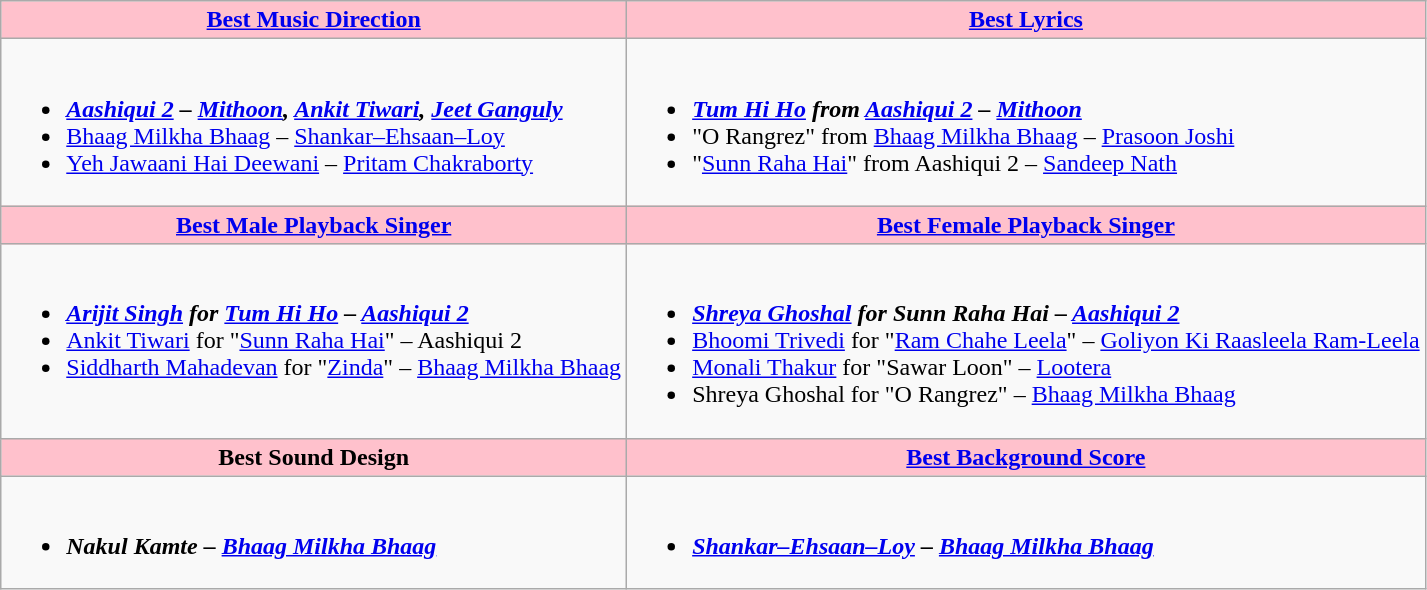<table class=wikitable style="width=150%">
<tr>
<th style="background:#FFC1CC;" ! style="width=50%"><a href='#'>Best Music Direction</a></th>
<th style="background:#FFC1CC;" ! style="width=50%"><a href='#'>Best Lyrics</a></th>
</tr>
<tr>
<td valign="top"><br><ul><li><strong><em><a href='#'>Aashiqui 2</a><strong> – </strong><a href='#'>Mithoon</a><strong>, </strong><a href='#'>Ankit Tiwari</a><strong>, </strong><a href='#'>Jeet Ganguly</a></em></strong></li><li><a href='#'>Bhaag Milkha Bhaag</a> – <a href='#'>Shankar–Ehsaan–Loy</a></li><li><a href='#'>Yeh Jawaani Hai Deewani</a> – <a href='#'>Pritam Chakraborty</a></li></ul></td>
<td valign="top"><br><ul><li><strong><em><a href='#'>Tum Hi Ho</a><strong> from </strong><a href='#'>Aashiqui 2</a><strong> – </strong><a href='#'>Mithoon</a></em></strong></li><li>"O Rangrez" from <a href='#'>Bhaag Milkha Bhaag</a> – <a href='#'>Prasoon Joshi</a></li><li>"<a href='#'>Sunn Raha Hai</a>" from Aashiqui 2 – <a href='#'>Sandeep Nath</a></li></ul></td>
</tr>
<tr>
<th style="background:#FFC1CC;" ! style="width="50%"><a href='#'>Best Male Playback Singer</a></th>
<th style="background:#FFC1CC;" ! style="width="50%"><a href='#'>Best Female Playback Singer</a></th>
</tr>
<tr>
<td valign="top"><br><ul><li><strong><em><a href='#'>Arijit Singh</a><strong> for </strong><a href='#'>Tum Hi Ho</a><strong> – </strong><a href='#'>Aashiqui 2</a></em></strong></li><li><a href='#'>Ankit Tiwari</a> for "<a href='#'>Sunn Raha Hai</a>" – Aashiqui 2</li><li><a href='#'>Siddharth Mahadevan</a> for "<a href='#'>Zinda</a>" – <a href='#'>Bhaag Milkha Bhaag</a></li></ul></td>
<td valign="top"><br><ul><li><strong><em><a href='#'>Shreya Ghoshal</a><strong> for </strong>Sunn Raha Hai<strong> – </strong><a href='#'>Aashiqui 2</a></em></strong></li><li><a href='#'>Bhoomi Trivedi</a> for "<a href='#'>Ram Chahe Leela</a>" – <a href='#'>Goliyon Ki Raasleela Ram-Leela</a></li><li><a href='#'>Monali Thakur</a> for "Sawar Loon" – <a href='#'>Lootera</a></li><li>Shreya Ghoshal for "O Rangrez" – <a href='#'>Bhaag Milkha Bhaag</a></li></ul></td>
</tr>
<tr>
<th style="background:#FFC1CC;" ! style="width=50%">Best Sound Design</th>
<th style="background:#FFC1CC;" ! style="width=50%"><a href='#'>Best Background Score</a></th>
</tr>
<tr>
<td valign="top"><br><ul><li><strong><em>Nakul Kamte<strong> – </strong><a href='#'>Bhaag Milkha Bhaag</a></em></strong></li></ul></td>
<td valign="top"><br><ul><li><strong><em><a href='#'>Shankar–Ehsaan–Loy</a><strong> – </strong><a href='#'>Bhaag Milkha Bhaag</a></em></strong></li></ul></td>
</tr>
</table>
